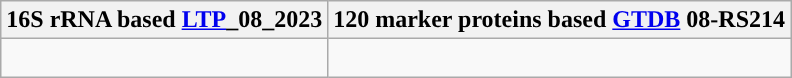<table class="wikitable">
<tr>
<th colspan=1>16S rRNA based <a href='#'>LTP</a>_08_2023</th>
<th colspan=1>120 marker proteins based <a href='#'>GTDB</a> 08-RS214</th>
</tr>
<tr>
<td style="vertical-align:top"><br></td>
<td><br></td>
</tr>
</table>
